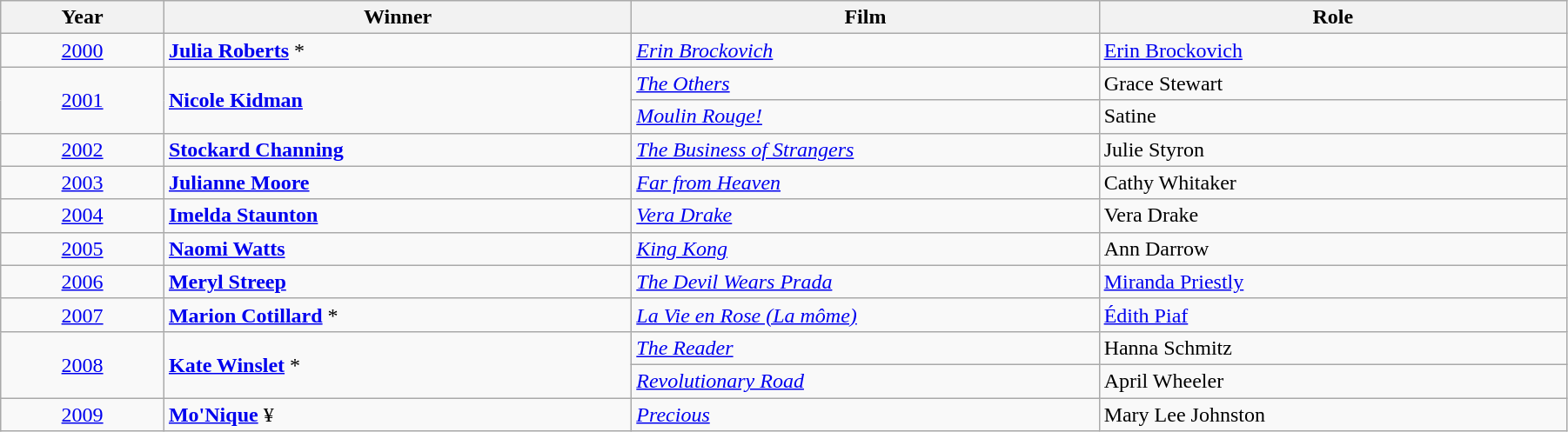<table class="wikitable" width="95%" cellpadding="5">
<tr>
<th width="100"><strong>Year</strong></th>
<th width="300"><strong>Winner</strong></th>
<th width="300"><strong>Film</strong></th>
<th width="300"><strong>Role</strong></th>
</tr>
<tr>
<td style="text-align:center;"><a href='#'>2000</a></td>
<td><strong><a href='#'>Julia Roberts</a></strong> *</td>
<td><em><a href='#'>Erin Brockovich</a></em></td>
<td><a href='#'>Erin Brockovich</a></td>
</tr>
<tr>
<td rowspan="2" style="text-align:center;"><a href='#'>2001</a></td>
<td rowspan="2"><strong><a href='#'>Nicole Kidman</a></strong></td>
<td><em><a href='#'>The Others</a></em></td>
<td>Grace Stewart</td>
</tr>
<tr>
<td><em><a href='#'>Moulin Rouge!</a></em></td>
<td>Satine</td>
</tr>
<tr>
<td style="text-align:center;"><a href='#'>2002</a></td>
<td><strong><a href='#'>Stockard Channing</a></strong></td>
<td><em><a href='#'>The Business of Strangers</a></em></td>
<td>Julie Styron</td>
</tr>
<tr>
<td style="text-align:center;"><a href='#'>2003</a></td>
<td><strong><a href='#'>Julianne Moore</a></strong></td>
<td><em><a href='#'>Far from Heaven</a></em></td>
<td>Cathy Whitaker</td>
</tr>
<tr>
<td style="text-align:center;"><a href='#'>2004</a></td>
<td><strong><a href='#'>Imelda Staunton</a></strong></td>
<td><em><a href='#'>Vera Drake</a></em></td>
<td>Vera Drake</td>
</tr>
<tr>
<td style="text-align:center;"><a href='#'>2005</a></td>
<td><strong><a href='#'>Naomi Watts</a></strong></td>
<td><em><a href='#'>King Kong</a></em></td>
<td>Ann Darrow</td>
</tr>
<tr>
<td style="text-align:center;"><a href='#'>2006</a></td>
<td><strong><a href='#'>Meryl Streep</a></strong></td>
<td><em><a href='#'>The Devil Wears Prada</a></em></td>
<td><a href='#'>Miranda Priestly</a></td>
</tr>
<tr>
<td style="text-align:center;"><a href='#'>2007</a></td>
<td><strong><a href='#'>Marion Cotillard</a></strong> *</td>
<td><em><a href='#'>La Vie en Rose (La môme)</a></em></td>
<td><a href='#'>Édith Piaf</a></td>
</tr>
<tr>
<td rowspan="2" style="text-align:center;"><a href='#'>2008</a></td>
<td rowspan="2"><strong><a href='#'>Kate Winslet</a></strong> *</td>
<td><em><a href='#'>The Reader</a></em></td>
<td>Hanna Schmitz</td>
</tr>
<tr>
<td><em><a href='#'>Revolutionary Road</a></em></td>
<td>April Wheeler</td>
</tr>
<tr>
<td style="text-align:center;"><a href='#'>2009</a></td>
<td><strong><a href='#'>Mo'Nique</a></strong> ¥</td>
<td><em><a href='#'>Precious</a></em></td>
<td>Mary Lee Johnston</td>
</tr>
</table>
